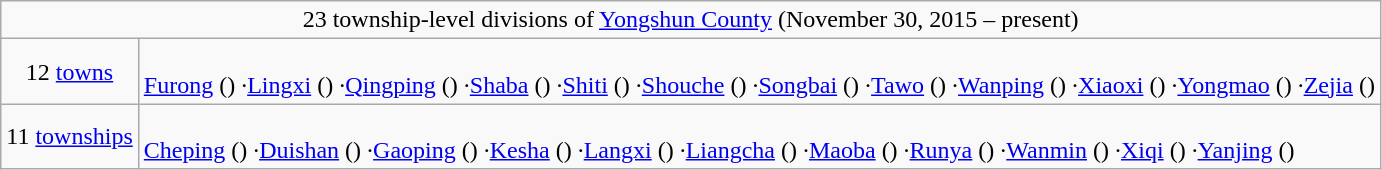<table class="wikitable">
<tr>
<td style="text-align:center;" colspan="2">23 township-level divisions of <a href='#'>Yongshun County</a> (November 30, 2015 – present)</td>
</tr>
<tr align=left>
<td align=center>12 <a href='#'>towns</a></td>
<td><br><a href='#'>Furong</a> ()
·<a href='#'>Lingxi</a> ()
·<a href='#'>Qingping</a> ()
·<a href='#'>Shaba</a> ()
·<a href='#'>Shiti</a> ()
·<a href='#'>Shouche</a> ()
·<a href='#'>Songbai</a> ()
·<a href='#'>Tawo</a> ()
·<a href='#'>Wanping</a> ()
·<a href='#'>Xiaoxi</a> ()
·<a href='#'>Yongmao</a> ()
·<a href='#'>Zejia</a> ()</td>
</tr>
<tr align=left>
<td align=center>11 <a href='#'>townships</a></td>
<td><br><a href='#'>Cheping</a> ()
·<a href='#'>Duishan</a> ()
·<a href='#'>Gaoping</a> ()
·<a href='#'>Kesha</a> ()
·<a href='#'>Langxi</a> ()
·<a href='#'>Liangcha</a> ()
·<a href='#'>Maoba</a> ()
·<a href='#'>Runya</a> ()
·<a href='#'>Wanmin</a> ()
·<a href='#'>Xiqi</a> ()
·<a href='#'>Yanjing</a> ()</td>
</tr>
</table>
